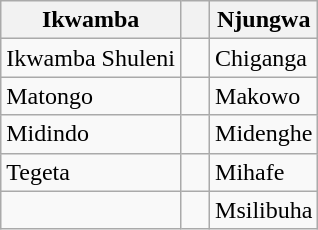<table class="wikitable" border=3>
<tr>
<th>Ikwamba</th>
<th>   </th>
<th>Njungwa</th>
</tr>
<tr>
<td>Ikwamba Shuleni</td>
<td>   </td>
<td>Chiganga</td>
</tr>
<tr>
<td>Matongo</td>
<td>   </td>
<td>Makowo</td>
</tr>
<tr>
<td>Midindo</td>
<td>   </td>
<td>Midenghe</td>
</tr>
<tr>
<td>Tegeta</td>
<td>   </td>
<td>Mihafe</td>
</tr>
<tr>
<td></td>
<td>   </td>
<td>Msilibuha</td>
</tr>
</table>
